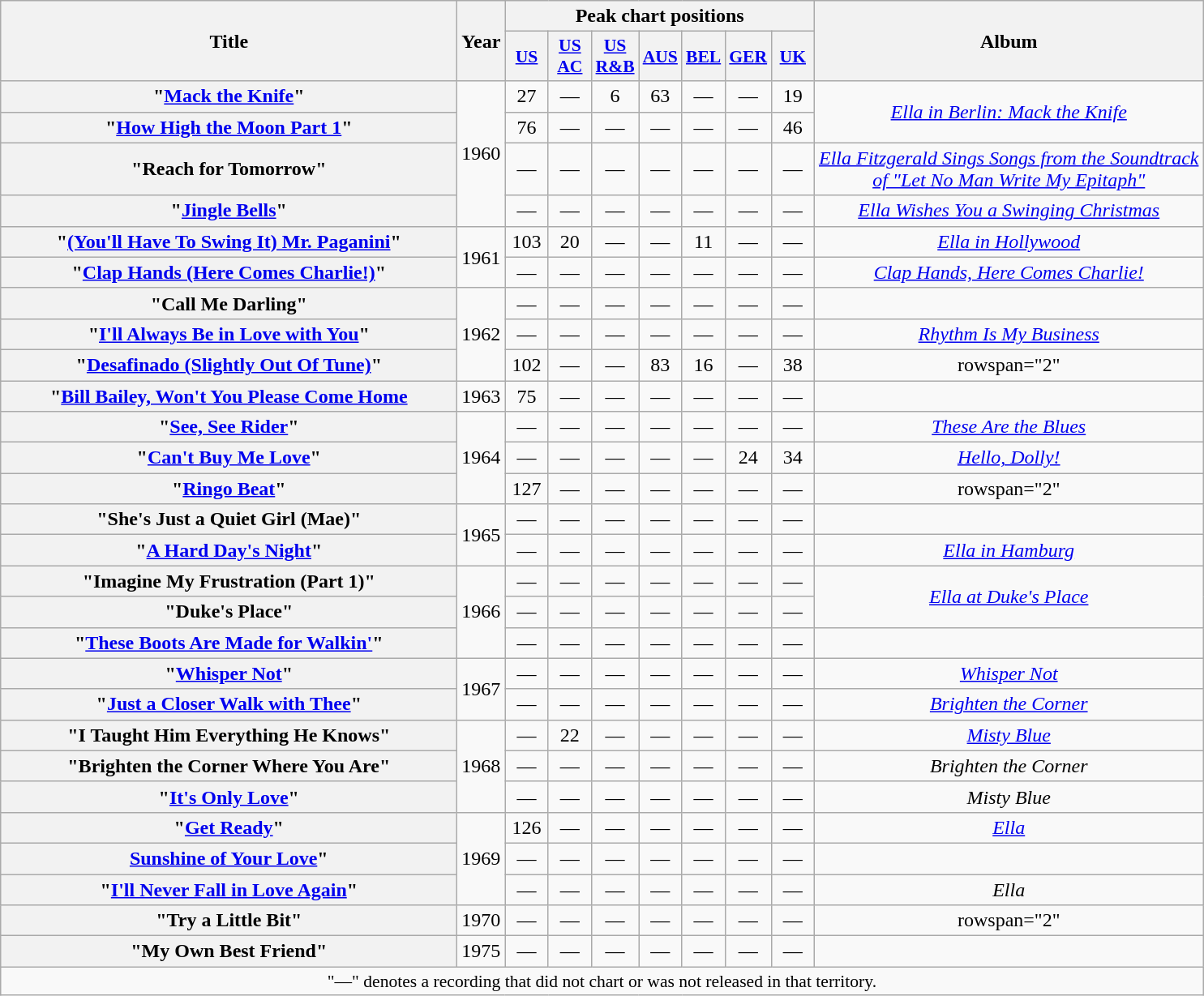<table class="wikitable plainrowheaders" style="text-align:center;" border="1">
<tr>
<th scope="col" rowspan="2" style="width:23em;">Title</th>
<th scope="col" rowspan="2">Year</th>
<th scope="col" colspan="7">Peak chart positions</th>
<th scope="col" rowspan="2">Album</th>
</tr>
<tr>
<th scope="col" style="width:2em;font-size:90%;"><a href='#'>US</a><br></th>
<th scope="col" style="width:2em;font-size:90%;"><a href='#'>US<br>AC</a><br></th>
<th scope="col" style="width:2em;font-size:90%;"><a href='#'>US<br>R&B</a><br></th>
<th scope="col" style="width:2em;font-size:90%;"><a href='#'>AUS</a><br></th>
<th scope="col" style="width:2em;font-size:90%;"><a href='#'>BEL</a><br></th>
<th scope="col" style="width:2em;font-size:90%;"><a href='#'>GER</a><br></th>
<th scope="col" style="width:2em;font-size:90%;"><a href='#'>UK</a><br></th>
</tr>
<tr>
<th scope="row">"<a href='#'>Mack the Knife</a>"</th>
<td rowspan="4">1960</td>
<td>27</td>
<td>—</td>
<td>6</td>
<td>63</td>
<td>—</td>
<td>—</td>
<td>19</td>
<td rowspan="2"><em><a href='#'>Ella in Berlin: Mack the Knife</a></em></td>
</tr>
<tr>
<th scope="row">"<a href='#'>How High the Moon Part 1</a>"</th>
<td>76</td>
<td>—</td>
<td>—</td>
<td>—</td>
<td>—</td>
<td>—</td>
<td>46</td>
</tr>
<tr>
<th scope="row">"Reach for Tomorrow"</th>
<td>—</td>
<td>—</td>
<td>—</td>
<td>—</td>
<td>—</td>
<td>—</td>
<td>—</td>
<td><em><a href='#'>Ella Fitzgerald Sings Songs from the Soundtrack<br>of "Let No Man Write My Epitaph"</a></em></td>
</tr>
<tr>
<th scope="row">"<a href='#'>Jingle Bells</a>"</th>
<td>—</td>
<td>—</td>
<td>—</td>
<td>—</td>
<td>—</td>
<td>—</td>
<td>—</td>
<td><em><a href='#'>Ella Wishes You a Swinging Christmas</a></em></td>
</tr>
<tr>
<th scope="row">"<a href='#'>(You'll Have To Swing It) Mr. Paganini</a>"</th>
<td rowspan="2">1961</td>
<td>103</td>
<td>20</td>
<td>—</td>
<td>—</td>
<td>11</td>
<td>—</td>
<td>—</td>
<td><em><a href='#'>Ella in Hollywood</a></em></td>
</tr>
<tr>
<th scope="row">"<a href='#'>Clap Hands (Here Comes Charlie!)</a>"</th>
<td>—</td>
<td>—</td>
<td>—</td>
<td>—</td>
<td>—</td>
<td>—</td>
<td>—</td>
<td><em><a href='#'>Clap Hands, Here Comes Charlie!</a></em></td>
</tr>
<tr>
<th scope="row">"Call Me Darling"</th>
<td rowspan="3">1962</td>
<td>—</td>
<td>—</td>
<td>—</td>
<td>—</td>
<td>—</td>
<td>—</td>
<td>—</td>
<td></td>
</tr>
<tr>
<th scope="row">"<a href='#'>I'll Always Be in Love with You</a>"</th>
<td>—</td>
<td>—</td>
<td>—</td>
<td>—</td>
<td>—</td>
<td>—</td>
<td>—</td>
<td><em><a href='#'>Rhythm Is My Business</a></em></td>
</tr>
<tr>
<th scope="row">"<a href='#'>Desafinado (Slightly Out Of Tune)</a>"</th>
<td>102</td>
<td>—</td>
<td>—</td>
<td>83</td>
<td>16</td>
<td>—</td>
<td>38</td>
<td>rowspan="2" </td>
</tr>
<tr>
<th scope="row">"<a href='#'>Bill Bailey, Won't You Please Come Home</a></th>
<td>1963</td>
<td>75</td>
<td>—</td>
<td>—</td>
<td>—</td>
<td>—</td>
<td>—</td>
<td>—</td>
</tr>
<tr>
<th scope="row">"<a href='#'>See, See Rider</a>"</th>
<td rowspan="3">1964</td>
<td>—</td>
<td>—</td>
<td>—</td>
<td>—</td>
<td>—</td>
<td>—</td>
<td>—</td>
<td><em><a href='#'>These Are the Blues</a></em></td>
</tr>
<tr>
<th scope="row">"<a href='#'>Can't Buy Me Love</a>"</th>
<td>—</td>
<td>—</td>
<td>—</td>
<td>—</td>
<td>—</td>
<td>24</td>
<td>34</td>
<td><em><a href='#'>Hello, Dolly!</a></em></td>
</tr>
<tr>
<th scope="row">"<a href='#'>Ringo Beat</a>"</th>
<td>127</td>
<td>—</td>
<td>—</td>
<td>—</td>
<td>—</td>
<td>—</td>
<td>—</td>
<td>rowspan="2" </td>
</tr>
<tr>
<th scope="row">"She's Just a Quiet Girl (Mae)"</th>
<td rowspan="2">1965</td>
<td>—</td>
<td>—</td>
<td>—</td>
<td>—</td>
<td>—</td>
<td>—</td>
<td>—</td>
</tr>
<tr>
<th scope="row">"<a href='#'>A Hard Day's Night</a>"</th>
<td>—</td>
<td>—</td>
<td>—</td>
<td>—</td>
<td>—</td>
<td>—</td>
<td>—</td>
<td><em><a href='#'>Ella in Hamburg</a></em></td>
</tr>
<tr>
<th scope="row">"Imagine My Frustration (Part 1)"<br></th>
<td rowspan="3">1966</td>
<td>—</td>
<td>—</td>
<td>—</td>
<td>—</td>
<td>—</td>
<td>—</td>
<td>—</td>
<td rowspan="2"><em><a href='#'>Ella at Duke's Place</a></em></td>
</tr>
<tr>
<th scope="row">"Duke's Place"</th>
<td>—</td>
<td>—</td>
<td>—</td>
<td>—</td>
<td>—</td>
<td>—</td>
<td>—</td>
</tr>
<tr>
<th scope="row">"<a href='#'>These Boots Are Made for Walkin'</a>"</th>
<td>—</td>
<td>—</td>
<td>—</td>
<td>—</td>
<td>—</td>
<td>—</td>
<td>—</td>
<td></td>
</tr>
<tr>
<th scope="row">"<a href='#'>Whisper Not</a>"</th>
<td rowspan="2">1967</td>
<td>—</td>
<td>—</td>
<td>—</td>
<td>—</td>
<td>—</td>
<td>—</td>
<td>—</td>
<td><em><a href='#'>Whisper Not</a></em></td>
</tr>
<tr>
<th scope="row">"<a href='#'>Just a Closer Walk with Thee</a>"</th>
<td>—</td>
<td>—</td>
<td>—</td>
<td>—</td>
<td>—</td>
<td>—</td>
<td>—</td>
<td><em><a href='#'>Brighten the Corner</a></em></td>
</tr>
<tr>
<th scope="row">"I Taught Him Everything He Knows"</th>
<td rowspan="3">1968</td>
<td>—</td>
<td>22</td>
<td>—</td>
<td>—</td>
<td>—</td>
<td>—</td>
<td>—</td>
<td><em><a href='#'>Misty Blue</a></em></td>
</tr>
<tr>
<th scope="row">"Brighten the Corner Where You Are"</th>
<td>—</td>
<td>—</td>
<td>—</td>
<td>—</td>
<td>—</td>
<td>—</td>
<td>—</td>
<td><em>Brighten the Corner</em></td>
</tr>
<tr>
<th scope="row">"<a href='#'>It's Only Love</a>"</th>
<td>—</td>
<td>—</td>
<td>—</td>
<td>—</td>
<td>—</td>
<td>—</td>
<td>—</td>
<td><em>Misty Blue</em></td>
</tr>
<tr>
<th scope="row">"<a href='#'>Get Ready</a>"</th>
<td rowspan="3">1969</td>
<td>126</td>
<td>—</td>
<td>—</td>
<td>—</td>
<td>—</td>
<td>—</td>
<td>—</td>
<td><em><a href='#'>Ella</a></em></td>
</tr>
<tr>
<th scope="row"><a href='#'>Sunshine of Your Love</a>"</th>
<td>—</td>
<td>—</td>
<td>—</td>
<td>—</td>
<td>—</td>
<td>—</td>
<td>—</td>
<td></td>
</tr>
<tr>
<th scope="row">"<a href='#'>I'll Never Fall in Love Again</a>"</th>
<td>—</td>
<td>—</td>
<td>—</td>
<td>—</td>
<td>—</td>
<td>—</td>
<td>—</td>
<td><em>Ella</em></td>
</tr>
<tr>
<th scope="row">"Try a Little Bit"</th>
<td>1970</td>
<td>—</td>
<td>—</td>
<td>—</td>
<td>—</td>
<td>—</td>
<td>—</td>
<td>—</td>
<td>rowspan="2" </td>
</tr>
<tr>
<th scope="row">"My Own Best Friend"</th>
<td>1975</td>
<td>—</td>
<td>—</td>
<td>—</td>
<td>—</td>
<td>—</td>
<td>—</td>
<td>—</td>
</tr>
<tr>
<td colspan="10" style="font-size:90%">"—" denotes a recording that did not chart or was not released in that territory.</td>
</tr>
</table>
